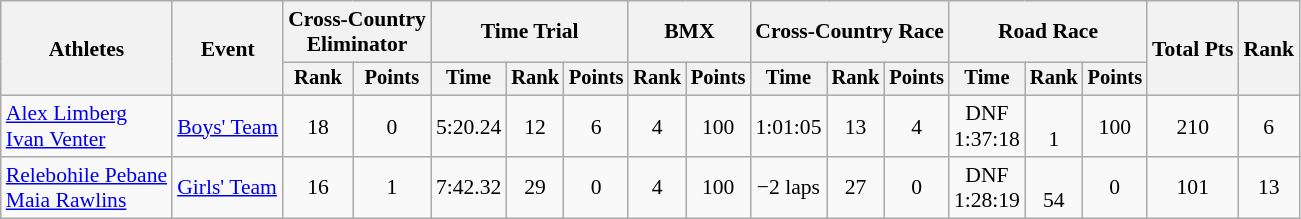<table class="wikitable" style="font-size:90%;">
<tr>
<th rowspan=2>Athletes</th>
<th rowspan=2>Event</th>
<th colspan=2>Cross-Country<br>Eliminator</th>
<th colspan=3>Time Trial</th>
<th colspan=2>BMX</th>
<th colspan=3>Cross-Country Race</th>
<th colspan=3>Road Race</th>
<th rowspan=2>Total Pts</th>
<th rowspan=2>Rank</th>
</tr>
<tr style="font-size:95%">
<th>Rank</th>
<th>Points</th>
<th>Time</th>
<th>Rank</th>
<th>Points</th>
<th>Rank</th>
<th>Points</th>
<th>Time</th>
<th>Rank</th>
<th>Points</th>
<th>Time</th>
<th>Rank</th>
<th>Points</th>
</tr>
<tr align=center>
<td align=left><a href='#'>Alex Limberg</a><br><a href='#'>Ivan Venter</a></td>
<td align=left><a href='#'>Boys' Team</a></td>
<td>18</td>
<td>0</td>
<td>5:20.24</td>
<td>12</td>
<td>6</td>
<td>4</td>
<td>100</td>
<td>1:01:05</td>
<td>13</td>
<td>4</td>
<td>DNF<br>1:37:18</td>
<td><br>1</td>
<td>100</td>
<td>210</td>
<td>6</td>
</tr>
<tr align=center>
<td align=left><a href='#'>Relebohile Pebane</a><br><a href='#'>Maia Rawlins</a></td>
<td align=left><a href='#'>Girls' Team</a></td>
<td>16</td>
<td>1</td>
<td>7:42.32</td>
<td>29</td>
<td>0</td>
<td>4</td>
<td>100</td>
<td>−2 laps</td>
<td>27</td>
<td>0</td>
<td>DNF<br>1:28:19</td>
<td><br>54</td>
<td>0</td>
<td>101</td>
<td>13</td>
</tr>
</table>
